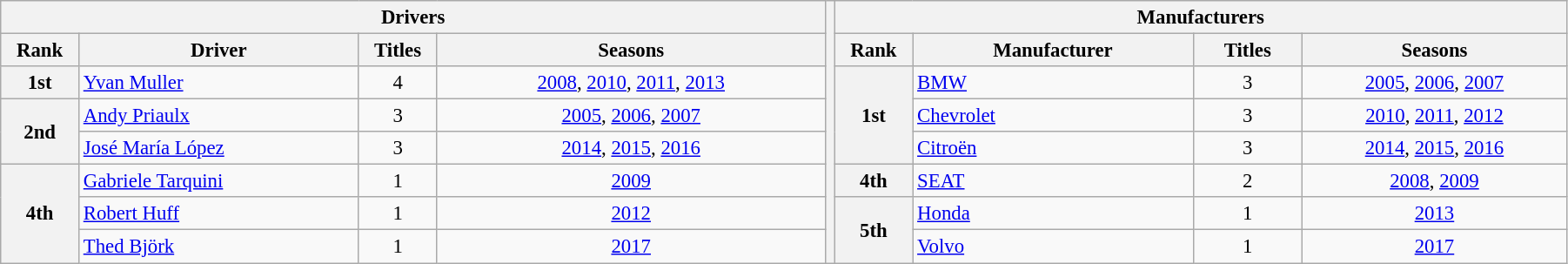<table class="wikitable" style="text-align: center; width: 95%; font-size:95%">
<tr>
<th colspan=4 width=20% class=unsortable>Drivers</th>
<th rowspan="8"></th>
<th colspan=4 width=20% class=unsortable>Manufacturers</th>
</tr>
<tr>
<th class=sortable width=5%>Rank</th>
<th class=sortable width=18%>Driver</th>
<th class=sortable width=5%>Titles</th>
<th class=sortable width=25%>Seasons</th>
<th class=sortable width=5%>Rank</th>
<th class=sortable width=18%>Manufacturer</th>
<th class=sortable width=7%>Titles</th>
<th class=sortable width=25%>Seasons</th>
</tr>
<tr>
<th>1st</th>
<td align=left> <a href='#'>Yvan Muller</a></td>
<td>4</td>
<td><a href='#'>2008</a>, <a href='#'>2010</a>, <a href='#'>2011</a>, <a href='#'>2013</a></td>
<th rowspan="3">1st</th>
<td align=left> <a href='#'>BMW</a></td>
<td>3</td>
<td><a href='#'>2005</a>, <a href='#'>2006</a>, <a href='#'>2007</a></td>
</tr>
<tr>
<th rowspan="2">2nd</th>
<td align=left> <a href='#'>Andy Priaulx</a></td>
<td>3</td>
<td><a href='#'>2005</a>, <a href='#'>2006</a>, <a href='#'>2007</a></td>
<td align=left> <a href='#'>Chevrolet</a></td>
<td>3</td>
<td><a href='#'>2010</a>, <a href='#'>2011</a>, <a href='#'>2012</a></td>
</tr>
<tr>
<td align=left> <a href='#'>José María López</a></td>
<td>3</td>
<td><a href='#'>2014</a>, <a href='#'>2015</a>, <a href='#'>2016</a></td>
<td align=left> <a href='#'>Citroën</a></td>
<td>3</td>
<td><a href='#'>2014</a>, <a href='#'>2015</a>, <a href='#'>2016</a></td>
</tr>
<tr>
<th rowspan="3">4th</th>
<td align=left> <a href='#'>Gabriele Tarquini</a></td>
<td>1</td>
<td><a href='#'>2009</a></td>
<th>4th</th>
<td align=left> <a href='#'>SEAT</a></td>
<td>2</td>
<td><a href='#'>2008</a>, <a href='#'>2009</a></td>
</tr>
<tr>
<td align=left> <a href='#'>Robert Huff</a></td>
<td>1</td>
<td><a href='#'>2012</a></td>
<th rowspan="2">5th</th>
<td align=left> <a href='#'>Honda</a></td>
<td>1</td>
<td><a href='#'>2013</a></td>
</tr>
<tr>
<td align=left> <a href='#'>Thed Björk</a></td>
<td>1</td>
<td><a href='#'>2017</a></td>
<td align=left> <a href='#'>Volvo</a></td>
<td>1</td>
<td><a href='#'>2017</a></td>
</tr>
</table>
